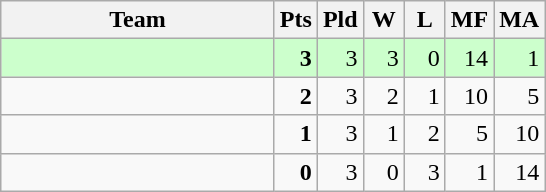<table class=wikitable style="text-align:right">
<tr>
<th width=175>Team</th>
<th width=20>Pts</th>
<th width=20>Pld</th>
<th width=20>W</th>
<th width=20>L</th>
<th width=20>MF</th>
<th width=20>MA</th>
</tr>
<tr bgcolor=ccffcc>
<td style="text-align:left"><strong></strong></td>
<td><strong>3</strong></td>
<td>3</td>
<td>3</td>
<td>0</td>
<td>14</td>
<td>1</td>
</tr>
<tr>
<td style="text-align:left"></td>
<td><strong>2</strong></td>
<td>3</td>
<td>2</td>
<td>1</td>
<td>10</td>
<td>5</td>
</tr>
<tr>
<td style="text-align:left"></td>
<td><strong>1</strong></td>
<td>3</td>
<td>1</td>
<td>2</td>
<td>5</td>
<td>10</td>
</tr>
<tr>
<td style="text-align:left"></td>
<td><strong>0</strong></td>
<td>3</td>
<td>0</td>
<td>3</td>
<td>1</td>
<td>14</td>
</tr>
</table>
